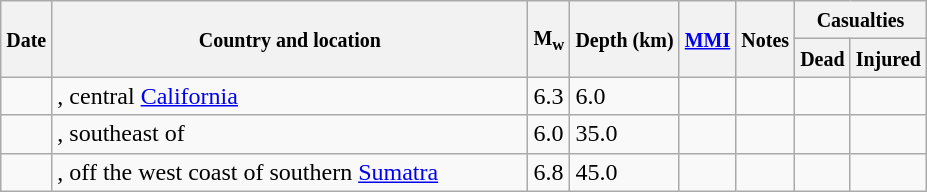<table class="wikitable sortable sort-under" style="border:1px black; margin-left:1em;">
<tr>
<th rowspan="2"><small>Date</small></th>
<th rowspan="2" style="width: 310px"><small>Country and location</small></th>
<th rowspan="2"><small>M<sub>w</sub></small></th>
<th rowspan="2"><small>Depth (km)</small></th>
<th rowspan="2"><small><a href='#'>MMI</a></small></th>
<th rowspan="2" class="unsortable"><small>Notes</small></th>
<th colspan="2"><small>Casualties</small></th>
</tr>
<tr>
<th><small>Dead</small></th>
<th><small>Injured</small></th>
</tr>
<tr>
<td></td>
<td>, central <a href='#'>California</a></td>
<td>6.3</td>
<td>6.0</td>
<td></td>
<td></td>
<td></td>
<td></td>
</tr>
<tr>
<td></td>
<td>, southeast of</td>
<td>6.0</td>
<td>35.0</td>
<td></td>
<td></td>
<td></td>
<td></td>
</tr>
<tr>
<td></td>
<td>, off the west coast of southern <a href='#'>Sumatra</a></td>
<td>6.8</td>
<td>45.0</td>
<td></td>
<td></td>
<td></td>
<td></td>
</tr>
</table>
